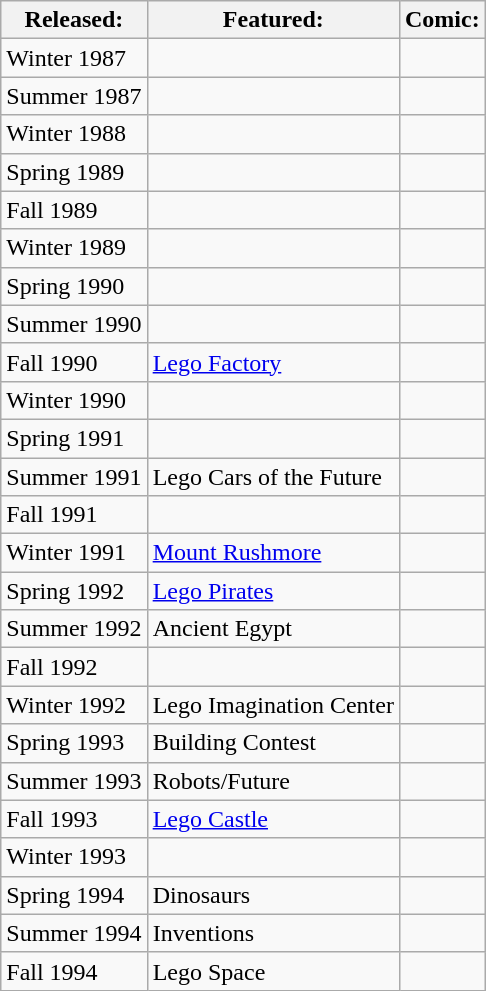<table class="wikitable">
<tr>
<th>Released:</th>
<th>Featured:</th>
<th>Comic:</th>
</tr>
<tr>
<td>Winter 1987</td>
<td></td>
<td></td>
</tr>
<tr>
<td>Summer 1987</td>
<td></td>
<td></td>
</tr>
<tr>
<td>Winter 1988</td>
<td></td>
<td></td>
</tr>
<tr>
<td>Spring 1989</td>
<td></td>
<td></td>
</tr>
<tr>
<td>Fall 1989</td>
<td></td>
<td></td>
</tr>
<tr>
<td>Winter 1989</td>
<td></td>
<td></td>
</tr>
<tr>
<td>Spring 1990</td>
<td></td>
<td></td>
</tr>
<tr>
<td>Summer 1990</td>
<td></td>
<td></td>
</tr>
<tr>
<td>Fall 1990</td>
<td><a href='#'>Lego Factory</a></td>
<td></td>
</tr>
<tr>
<td>Winter 1990</td>
<td></td>
<td></td>
</tr>
<tr>
<td>Spring 1991</td>
<td></td>
<td></td>
</tr>
<tr>
<td>Summer 1991</td>
<td>Lego Cars of the Future</td>
<td></td>
</tr>
<tr>
<td>Fall 1991</td>
<td></td>
<td></td>
</tr>
<tr>
<td>Winter 1991</td>
<td><a href='#'>Mount Rushmore</a></td>
<td></td>
</tr>
<tr>
<td>Spring 1992</td>
<td><a href='#'>Lego Pirates</a></td>
<td></td>
</tr>
<tr>
<td>Summer 1992</td>
<td>Ancient Egypt</td>
<td></td>
</tr>
<tr>
<td>Fall 1992</td>
<td></td>
<td></td>
</tr>
<tr>
<td>Winter 1992</td>
<td>Lego Imagination Center</td>
<td></td>
</tr>
<tr>
<td>Spring 1993</td>
<td>Building Contest</td>
<td></td>
</tr>
<tr>
<td>Summer 1993</td>
<td>Robots/Future</td>
<td></td>
</tr>
<tr>
<td>Fall 1993</td>
<td><a href='#'>Lego Castle</a></td>
<td></td>
</tr>
<tr>
<td>Winter 1993</td>
<td></td>
<td></td>
</tr>
<tr>
<td>Spring 1994</td>
<td>Dinosaurs</td>
<td></td>
</tr>
<tr>
<td>Summer 1994</td>
<td>Inventions</td>
<td></td>
</tr>
<tr>
<td>Fall 1994</td>
<td>Lego Space</td>
<td></td>
</tr>
</table>
